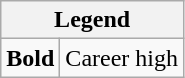<table class="wikitable mw-collapsible mw-collapsed">
<tr>
<th colspan="2">Legend</th>
</tr>
<tr>
<td><strong>Bold</strong></td>
<td>Career high</td>
</tr>
</table>
